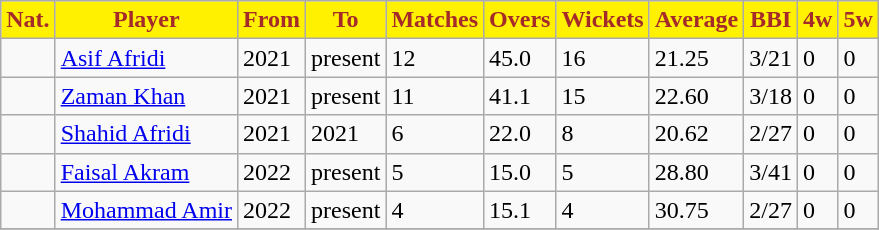<table class="wikitable sortable" style="font-size:100%">
<tr>
<th style="text-align:center; background:#FFF100; color:brown;">Nat.</th>
<th style="text-align:center; background:#FFF100; color:brown;">Player</th>
<th style="text-align:center; background:#FFF100; color:brown;">From</th>
<th style="text-align:center; background:#FFF100; color:brown;">To</th>
<th style="text-align:center; background:#FFF100; color:brown;">Matches</th>
<th style="text-align:center; background:#FFF100; color:brown;">Overs</th>
<th style="text-align:center; background:#FFF100; color:brown;">Wickets</th>
<th style="text-align:center; background:#FFF100; color:brown;">Average</th>
<th style="text-align:center; background:#FFF100; color:brown;">BBI</th>
<th style="text-align:center; background:#FFF100; color:brown;">4w</th>
<th style="text-align:center; background:#FFF100; color:brown;">5w</th>
</tr>
<tr>
<td></td>
<td><a href='#'>Asif Afridi</a></td>
<td>2021</td>
<td>present</td>
<td>12</td>
<td>45.0</td>
<td>16</td>
<td>21.25</td>
<td>3/21</td>
<td>0</td>
<td>0</td>
</tr>
<tr>
<td></td>
<td><a href='#'>Zaman Khan</a></td>
<td>2021</td>
<td>present</td>
<td>11</td>
<td>41.1</td>
<td>15</td>
<td>22.60</td>
<td>3/18</td>
<td>0</td>
<td>0</td>
</tr>
<tr>
<td></td>
<td><a href='#'>Shahid Afridi</a></td>
<td>2021</td>
<td>2021</td>
<td>6</td>
<td>22.0</td>
<td>8</td>
<td>20.62</td>
<td>2/27</td>
<td>0</td>
<td>0</td>
</tr>
<tr>
<td></td>
<td><a href='#'>Faisal Akram</a></td>
<td>2022</td>
<td>present</td>
<td>5</td>
<td>15.0</td>
<td>5</td>
<td>28.80</td>
<td>3/41</td>
<td>0</td>
<td>0</td>
</tr>
<tr>
<td></td>
<td><a href='#'>Mohammad Amir</a></td>
<td>2022</td>
<td>present</td>
<td>4</td>
<td>15.1</td>
<td>4</td>
<td>30.75</td>
<td>2/27</td>
<td>0</td>
<td>0</td>
</tr>
<tr>
</tr>
</table>
